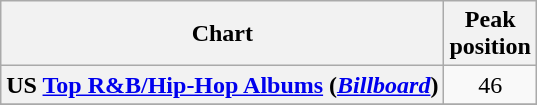<table class="wikitable plainrowheaders sortable" style="text-align:center;" border="1">
<tr>
<th scope="col">Chart</th>
<th scope="col">Peak<br>position</th>
</tr>
<tr>
<th scope="row">US <a href='#'>Top R&B/Hip-Hop Albums</a> (<em><a href='#'>Billboard</a></em>)</th>
<td>46</td>
</tr>
<tr>
</tr>
</table>
